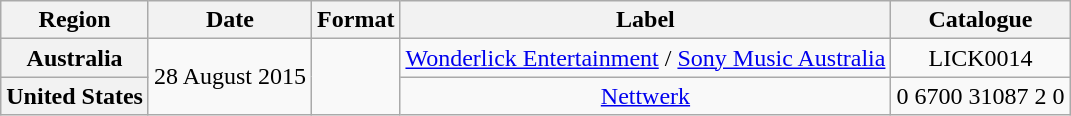<table class="wikitable plainrowheaders" style="text-align:center;">
<tr>
<th scope="col">Region</th>
<th scope="col">Date</th>
<th scope="col">Format</th>
<th scope="col">Label</th>
<th scope="col">Catalogue</th>
</tr>
<tr>
<th scope="row">Australia</th>
<td rowspan="2">28 August 2015</td>
<td rowspan="2"></td>
<td><a href='#'>Wonderlick Entertainment</a> / <a href='#'>Sony Music Australia</a></td>
<td>LICK0014</td>
</tr>
<tr>
<th scope="row">United States</th>
<td><a href='#'>Nettwerk</a></td>
<td>0 6700 31087 2 0</td>
</tr>
</table>
